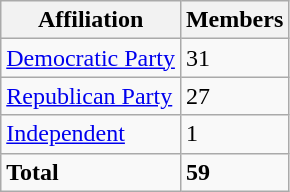<table class="wikitable">
<tr>
<th>Affiliation</th>
<th>Members</th>
</tr>
<tr>
<td><a href='#'>Democratic Party</a></td>
<td>31</td>
</tr>
<tr>
<td><a href='#'>Republican Party</a></td>
<td>27</td>
</tr>
<tr>
<td><a href='#'>Independent</a></td>
<td>1</td>
</tr>
<tr>
<td><strong>Total</strong><br></td>
<td><strong>59</strong></td>
</tr>
</table>
